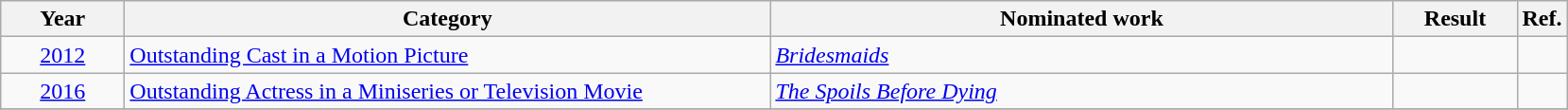<table class=wikitable>
<tr>
<th scope="col" style="width:5em;">Year</th>
<th scope="col" style="width:28em;">Category</th>
<th scope="col" style="width:27em;">Nominated work</th>
<th scope="col" style="width:5em;">Result</th>
<th>Ref.</th>
</tr>
<tr>
<td style="text-align:center;"><a href='#'>2012</a></td>
<td><a href='#'>Outstanding Cast in a Motion Picture</a></td>
<td><em><a href='#'>Bridesmaids</a></em></td>
<td></td>
<td style="text-align:center;"></td>
</tr>
<tr>
<td style="text-align:center;"><a href='#'>2016</a></td>
<td><a href='#'>Outstanding Actress in a Miniseries or Television Movie</a></td>
<td><em><a href='#'>The Spoils Before Dying</a></em></td>
<td></td>
<td style="text-align:center;"></td>
</tr>
<tr>
</tr>
</table>
